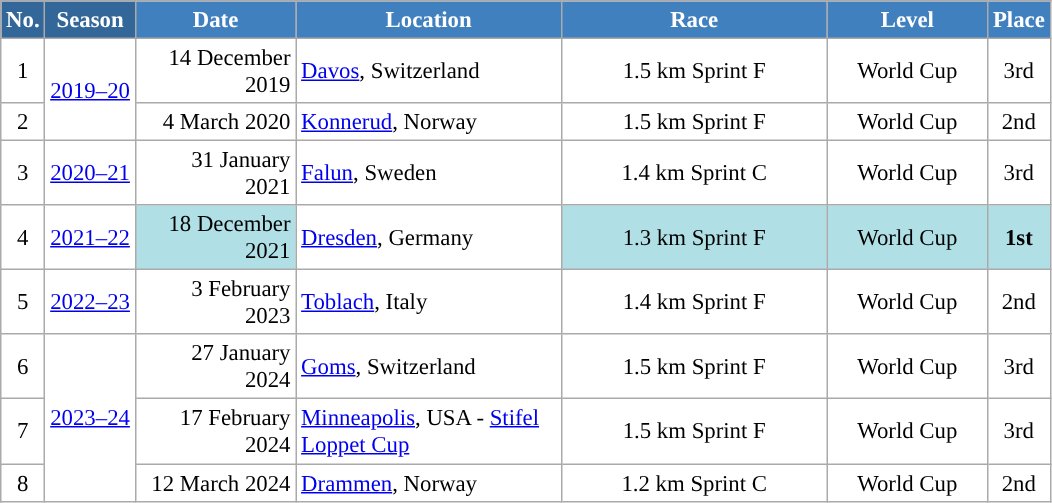<table class="wikitable sortable" style="font-size:95%; text-align:center; border:grey solid 1px; border-collapse:collapse; background:#ffffff;">
<tr style="background:#efefef;">
<th style="background-color:#369; color:white;">No.</th>
<th style="background-color:#369; color:white;">Season</th>
<th style="background-color:#4180be; color:white; width:100px;">Date</th>
<th style="background-color:#4180be; color:white; width:170px;">Location</th>
<th style="background-color:#4180be; color:white; width:170px;">Race</th>
<th style="background-color:#4180be; color:white; width:100px;">Level</th>
<th style="background-color:#4180be; color:white;">Place</th>
</tr>
<tr>
<td align=center>1</td>
<td rowspan=2 align=center><a href='#'>2019–20</a></td>
<td align=right>14 December 2019</td>
<td align=left> <a href='#'>Davos</a>, Switzerland</td>
<td>1.5 km Sprint F</td>
<td>World Cup</td>
<td>3rd</td>
</tr>
<tr>
<td align=center>2</td>
<td align=right>4 March 2020</td>
<td align=left> <a href='#'>Konnerud</a>, Norway</td>
<td>1.5 km Sprint F</td>
<td>World Cup</td>
<td>2nd</td>
</tr>
<tr>
<td align=center>3</td>
<td align=center><a href='#'>2020–21</a></td>
<td align=right>31 January 2021</td>
<td align=left> <a href='#'>Falun</a>, Sweden</td>
<td>1.4 km Sprint C</td>
<td>World Cup</td>
<td>3rd</td>
</tr>
<tr>
<td align=center>4</td>
<td rowspan=1 align=center><a href='#'>2021–22</a></td>
<td bgcolor="#BOEOE6" align=right>18 December 2021</td>
<td align=left> <a href='#'>Dresden</a>, Germany</td>
<td bgcolor="#BOEOE6">1.3 km Sprint F</td>
<td bgcolor="#BOEOE6">World Cup</td>
<td bgcolor="#BOEOE6"><strong>1st</strong></td>
</tr>
<tr>
<td align=center>5</td>
<td rowspan=1 align=center><a href='#'>2022–23</a></td>
<td align=right>3 February 2023</td>
<td align=left> <a href='#'>Toblach</a>, Italy</td>
<td>1.4 km Sprint F</td>
<td>World Cup</td>
<td>2nd</td>
</tr>
<tr>
<td align=center>6</td>
<td rowspan=3 align=center><a href='#'>2023–24</a></td>
<td align=right>27 January 2024</td>
<td align=left> <a href='#'>Goms</a>, Switzerland</td>
<td>1.5 km Sprint F</td>
<td>World Cup</td>
<td>3rd</td>
</tr>
<tr>
<td align=center>7</td>
<td align=right>17 February 2024</td>
<td align=left> <a href='#'>Minneapolis</a>, USA - <a href='#'>Stifel Loppet Cup</a></td>
<td>1.5 km Sprint F</td>
<td>World Cup</td>
<td>3rd</td>
</tr>
<tr>
<td align=center>8</td>
<td align=right>12 March 2024</td>
<td align=left> <a href='#'>Drammen</a>, Norway</td>
<td>1.2 km Sprint C</td>
<td>World Cup</td>
<td>2nd</td>
</tr>
</table>
